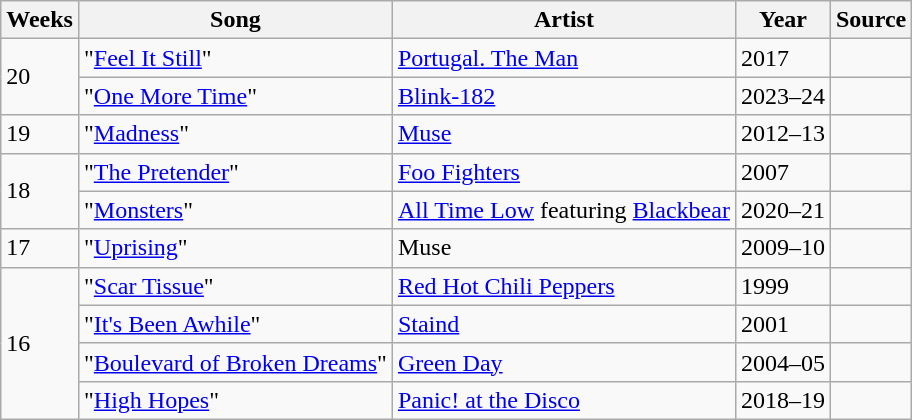<table class="wikitable">
<tr>
<th>Weeks</th>
<th>Song</th>
<th>Artist</th>
<th>Year</th>
<th>Source</th>
</tr>
<tr>
<td rowspan="2">20</td>
<td>"<a href='#'>Feel It Still</a>"</td>
<td><a href='#'>Portugal. The Man</a></td>
<td>2017</td>
<td></td>
</tr>
<tr>
<td>"<a href='#'>One More Time</a>"</td>
<td><a href='#'>Blink-182</a></td>
<td>2023–24</td>
<td></td>
</tr>
<tr>
<td>19</td>
<td>"<a href='#'>Madness</a>"</td>
<td><a href='#'>Muse</a></td>
<td>2012–13</td>
<td></td>
</tr>
<tr>
<td rowspan="2">18</td>
<td>"<a href='#'>The Pretender</a>"</td>
<td><a href='#'>Foo Fighters</a></td>
<td>2007</td>
<td></td>
</tr>
<tr>
<td>"<a href='#'>Monsters</a>"</td>
<td><a href='#'>All Time Low</a> featuring <a href='#'>Blackbear</a></td>
<td>2020–21</td>
<td></td>
</tr>
<tr>
<td>17</td>
<td>"<a href='#'>Uprising</a>"</td>
<td>Muse</td>
<td>2009–10</td>
<td></td>
</tr>
<tr>
<td rowspan="4">16</td>
<td>"<a href='#'>Scar Tissue</a>"</td>
<td><a href='#'>Red Hot Chili Peppers</a></td>
<td>1999</td>
<td></td>
</tr>
<tr>
<td>"<a href='#'>It's Been Awhile</a>"</td>
<td><a href='#'>Staind</a></td>
<td>2001</td>
<td></td>
</tr>
<tr>
<td>"<a href='#'>Boulevard of Broken Dreams</a>"</td>
<td><a href='#'>Green Day</a></td>
<td>2004–05</td>
<td></td>
</tr>
<tr>
<td>"<a href='#'>High Hopes</a>"</td>
<td><a href='#'>Panic! at the Disco</a></td>
<td>2018–19</td>
<td></td>
</tr>
</table>
